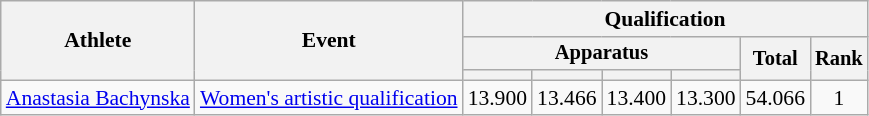<table class="wikitable" style="font-size:90%">
<tr>
<th rowspan=3>Athlete</th>
<th rowspan=3>Event</th>
<th colspan=6>Qualification</th>
</tr>
<tr style="font-size:95%">
<th colspan=4>Apparatus</th>
<th rowspan=2>Total</th>
<th rowspan=2>Rank</th>
</tr>
<tr style="font-size:95%">
<th></th>
<th></th>
<th></th>
<th></th>
</tr>
<tr align=center>
<td align=left><a href='#'>Anastasia Bachynska</a></td>
<td align=left><a href='#'>Women's artistic qualification</a></td>
<td>13.900 <strong></strong></td>
<td>13.466 <strong></strong></td>
<td>13.400 <strong></strong></td>
<td>13.300 <strong></strong></td>
<td>54.066</td>
<td>1 <strong></strong></td>
</tr>
</table>
